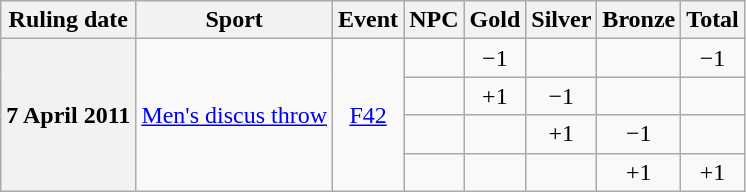<table class="wikitable plainrowheaders" style="text-align:center">
<tr>
<th scope="col">Ruling date</th>
<th scope="col">Sport</th>
<th scope="col">Event</th>
<th scope="col">NPC</th>
<th scope="col">Gold</th>
<th scope="col">Silver</th>
<th scope="col">Bronze</th>
<th scope="col">Total</th>
</tr>
<tr>
<th scope="row" rowspan=4>7 April 2011</th>
<td rowspan=4><a href='#'>Men's discus throw</a></td>
<td rowspan=4><a href='#'>F42</a></td>
<td align=left></td>
<td>−1</td>
<td></td>
<td></td>
<td>−1</td>
</tr>
<tr>
<td align=left></td>
<td>+1</td>
<td>−1</td>
<td></td>
<td></td>
</tr>
<tr>
<td align=left></td>
<td></td>
<td>+1</td>
<td>−1</td>
<td></td>
</tr>
<tr>
<td align=left></td>
<td></td>
<td></td>
<td>+1</td>
<td>+1</td>
</tr>
</table>
